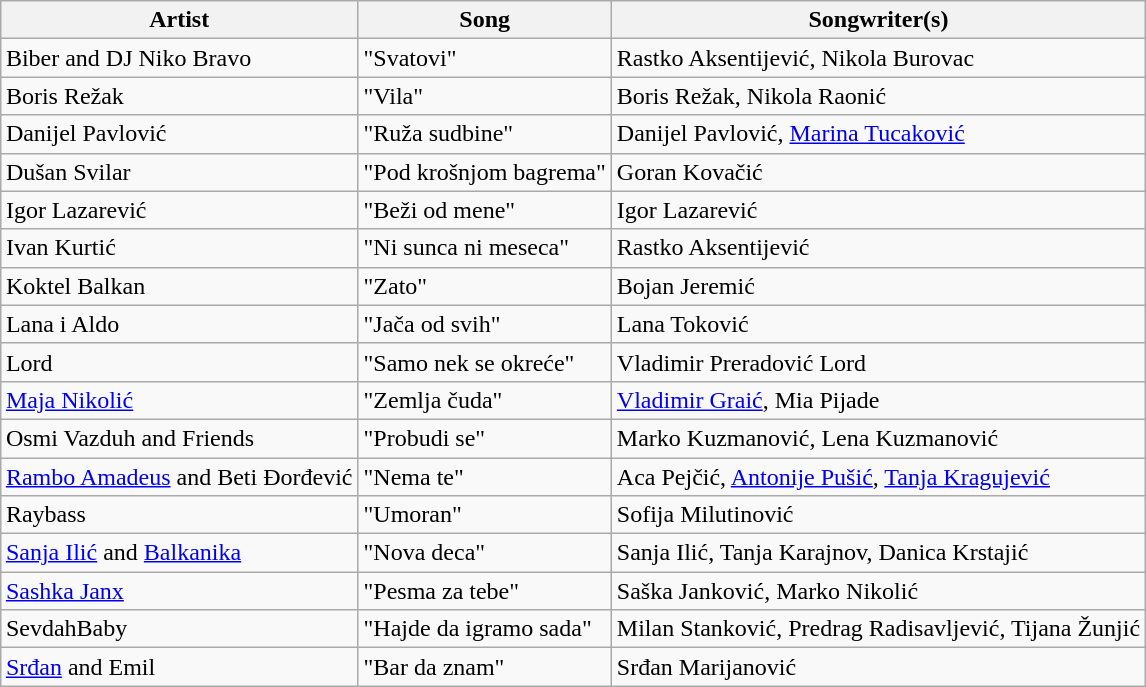<table class="sortable wikitable" style="margin: 1em auto 1em auto; text-align:left">
<tr>
<th>Artist</th>
<th>Song</th>
<th>Songwriter(s)</th>
</tr>
<tr>
<td>Biber and DJ Niko Bravo</td>
<td>"Svatovi" </td>
<td>Rastko Aksentijević, Nikola Burovac</td>
</tr>
<tr>
<td>Boris Režak</td>
<td>"Vila" </td>
<td>Boris Režak, Nikola Raonić</td>
</tr>
<tr>
<td>Danijel Pavlović</td>
<td>"Ruža sudbine" </td>
<td>Danijel Pavlović, <a href='#'>Marina Tucaković</a></td>
</tr>
<tr>
<td>Dušan Svilar</td>
<td>"Pod krošnjom bagrema" </td>
<td>Goran Kovačić</td>
</tr>
<tr>
<td>Igor Lazarević</td>
<td>"Beži od mene" </td>
<td>Igor Lazarević</td>
</tr>
<tr>
<td>Ivan Kurtić</td>
<td>"Ni sunca ni meseca" </td>
<td>Rastko Aksentijević</td>
</tr>
<tr>
<td>Koktel Balkan</td>
<td>"Zato" </td>
<td>Bojan Jeremić</td>
</tr>
<tr>
<td>Lana i Aldo</td>
<td>"Jača od svih" </td>
<td>Lana Toković</td>
</tr>
<tr>
<td>Lord</td>
<td>"Samo nek se okreće" </td>
<td>Vladimir Preradović Lord</td>
</tr>
<tr>
<td><a href='#'>Maja Nikolić</a></td>
<td>"Zemlja čuda" </td>
<td><a href='#'>Vladimir Graić</a>, Mia Pijade</td>
</tr>
<tr>
<td>Osmi Vazduh and Friends</td>
<td>"Probudi se" </td>
<td>Marko Kuzmanović, Lena Kuzmanović</td>
</tr>
<tr>
<td><a href='#'>Rambo Amadeus</a> and Beti Đorđević</td>
<td>"Nema te" </td>
<td>Aca Pejčić, <a href='#'>Antonije Pušić</a>, <a href='#'>Tanja Kragujević</a></td>
</tr>
<tr>
<td>Raybass</td>
<td>"Umoran" </td>
<td>Sofija Milutinović</td>
</tr>
<tr>
<td><a href='#'>Sanja Ilić</a> and <a href='#'>Balkanika</a></td>
<td>"Nova deca" </td>
<td>Sanja Ilić, Tanja Karajnov, Danica Krstajić</td>
</tr>
<tr>
<td><a href='#'>Sashka Janx</a></td>
<td>"Pesma za tebe" </td>
<td>Saška Janković, Marko Nikolić</td>
</tr>
<tr>
<td>SevdahBaby</td>
<td>"Hajde da igramo sada" </td>
<td>Milan Stanković, Predrag Radisavljević, Tijana Žunjić</td>
</tr>
<tr>
<td><a href='#'>Srđan</a> and Emil</td>
<td>"Bar da znam" </td>
<td>Srđan Marijanović</td>
</tr>
</table>
